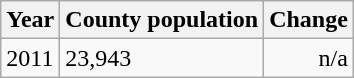<table class="wikitable">
<tr>
<th>Year</th>
<th>County population</th>
<th>Change</th>
</tr>
<tr>
<td>2011</td>
<td>23,943</td>
<td align="right">n/a</td>
</tr>
</table>
